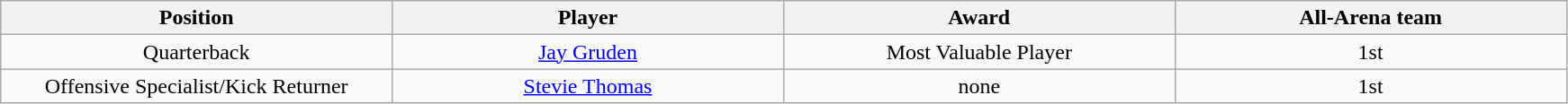<table class="wikitable sortable">
<tr>
<th bgcolor="#DDDDFF" width="20%">Position</th>
<th bgcolor="#DDDDFF" width="20%">Player</th>
<th bgcolor="#DDDDFF" width="20%">Award</th>
<th bgcolor="#DDDDFF" width="20%">All-Arena team</th>
</tr>
<tr align="center">
<td>Quarterback</td>
<td><a href='#'>Jay Gruden</a></td>
<td>Most Valuable Player</td>
<td>1st</td>
</tr>
<tr align="center">
<td>Offensive Specialist/Kick Returner</td>
<td><a href='#'>Stevie Thomas</a></td>
<td>none</td>
<td>1st</td>
</tr>
</table>
